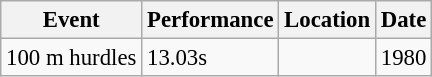<table class="wikitable" style="border-collapse: collapse; font-size: 95%;">
<tr>
<th scope="col">Event</th>
<th scope="col">Performance</th>
<th scope="col">Location</th>
<th scope="col">Date</th>
</tr>
<tr>
<td>100 m hurdles</td>
<td>13.03s</td>
<td></td>
<td>1980</td>
</tr>
</table>
